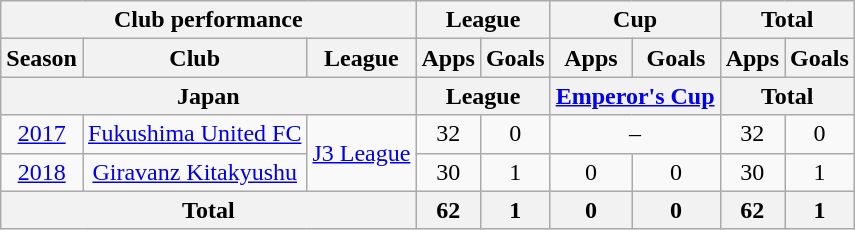<table class="wikitable" style="text-align:center;">
<tr>
<th colspan=3>Club performance</th>
<th colspan=2>League</th>
<th colspan=2>Cup</th>
<th colspan=2>Total</th>
</tr>
<tr>
<th>Season</th>
<th>Club</th>
<th>League</th>
<th>Apps</th>
<th>Goals</th>
<th>Apps</th>
<th>Goals</th>
<th>Apps</th>
<th>Goals</th>
</tr>
<tr>
<th colspan=3>Japan</th>
<th colspan=2>League</th>
<th colspan=2><a href='#'>Emperor's Cup</a></th>
<th colspan=2>Total</th>
</tr>
<tr>
<td><a href='#'>2017</a></td>
<td><a href='#'>Fukushima United FC</a></td>
<td rowspan="2"><a href='#'>J3 League</a></td>
<td>32</td>
<td>0</td>
<td colspan="2">–</td>
<td>32</td>
<td>0</td>
</tr>
<tr>
<td><a href='#'>2018</a></td>
<td rowspan="1"><a href='#'>Giravanz Kitakyushu</a></td>
<td>30</td>
<td>1</td>
<td>0</td>
<td>0</td>
<td>30</td>
<td>1</td>
</tr>
<tr>
<th colspan=3>Total</th>
<th>62</th>
<th>1</th>
<th>0</th>
<th>0</th>
<th>62</th>
<th>1</th>
</tr>
</table>
